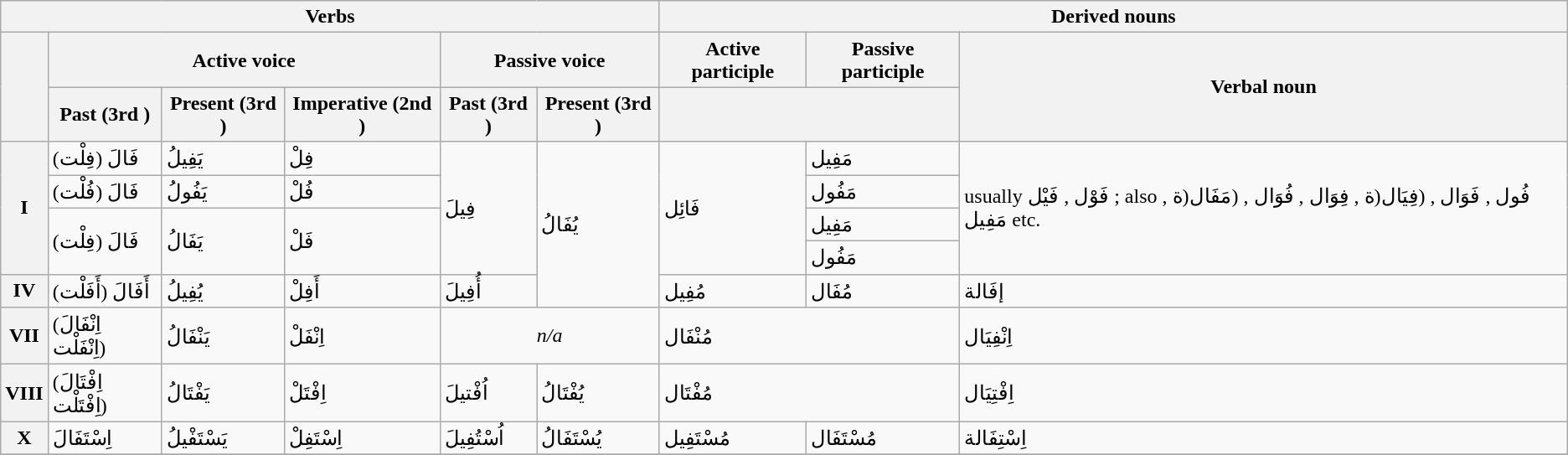<table class="wikitable">
<tr>
<th colspan="6">Verbs</th>
<th colspan="3">Derived nouns</th>
</tr>
<tr>
<th rowspan="2"></th>
<th colspan="3">Active voice</th>
<th colspan="2">Passive voice</th>
<th colspan="1">Active participle</th>
<th colspan="1">Passive participle</th>
<th colspan="1" rowspan="2">Verbal noun</th>
</tr>
<tr>
<th>Past (3rd  )</th>
<th>Present (3rd  )</th>
<th>Imperative (2nd  )</th>
<th>Past (3rd  )</th>
<th>Present (3rd  )</th>
<th colspan="2">  </th>
</tr>
<tr>
<th rowspan=4>I</th>
<td>(فَالَ (فِلْت<br><em></em></td>
<td>يَفِيلُ<br><em></em></td>
<td>فِلْ<br><em></em></td>
<td rowspan=4>فِيلَ<br><em></em></td>
<td rowspan=5>يُفَالُ<br><em></em></td>
<td rowspan=4>فَائِل<br><em></em></td>
<td>مَفِيل<br><em></em></td>
<td rowspan=4>usually فَوْل <em></em>, فَيْل <em></em>; also فُول <em></em>, فَوَال <em></em>, (فِيَال(ة <em></em>, فِوَال <em></em>, فُوَال <em></em>, (مَفَال(ة <em></em>, مَفِيل <em></em> etc.</td>
</tr>
<tr>
<td>(فَالَ (فُلْت<br><em></em></td>
<td>يَفُولُ<br><em></em></td>
<td>فُلْ<br><em></em></td>
<td>مَفُول<br><em></em></td>
</tr>
<tr>
<td rowspan="2">(فَالَ (فِلْت<br><em></em></td>
<td rowspan=2>يَفَالُ<br><em></em></td>
<td rowspan=2>فَلْ<br><em></em></td>
<td>مَفِيل<br><em></em></td>
</tr>
<tr>
<td>مَفُول<br><em></em></td>
</tr>
<tr>
<th>IV</th>
<td>(أَفَالَ (أَفَلْت<br><em></em></td>
<td>يُفِيلُ<br><em></em></td>
<td>أَفِلْ<br><em></em></td>
<td>أُفِيلَ<br><em></em></td>
<td>مُفِيل<br><em></em></td>
<td>مُفَال<br><em></em></td>
<td>إفَالة<br><em></em></td>
</tr>
<tr>
<th>VII</th>
<td>(اِنْفَالَ (اِنْفَلْت<br><em></em></td>
<td>يَنْفَالُ<br><em></em></td>
<td>اِنْفَلْ<br><em></em></td>
<td colspan="2" align="center"><em>n/a</em></td>
<td colspan="2">مُنْفَال<br><em></em></td>
<td>اِنْفِيَال<br><em></em></td>
</tr>
<tr>
<th>VIII</th>
<td>(اِفْتَالَ (اِفْتَلْت<br><em></em></td>
<td>يَفْتَالُ<br><em></em></td>
<td>اِفْتَلْ<br><em></em></td>
<td>اُفْتيلَ<br><em></em></td>
<td>يُفْتَالُ<br><em></em></td>
<td colspan="2">مُفْتَال<br><em></em></td>
<td>اِفْتِيَال<br><em></em></td>
</tr>
<tr>
<th>X</th>
<td>اِسْتَفَالَ<br><em></em></td>
<td>يَسْتَفْيلُ<br><em></em></td>
<td>اِسْتَفِلْ<br><em></em></td>
<td>اُسْتُفِيلَ<br><em></em></td>
<td>يُسْتَفَالُ<br><em></em></td>
<td>مُسْتَفِيل<br><em></em></td>
<td>مُسْتَفَال<br><em></em></td>
<td>اِسْتِفَالة<br><em></em></td>
</tr>
<tr>
</tr>
</table>
